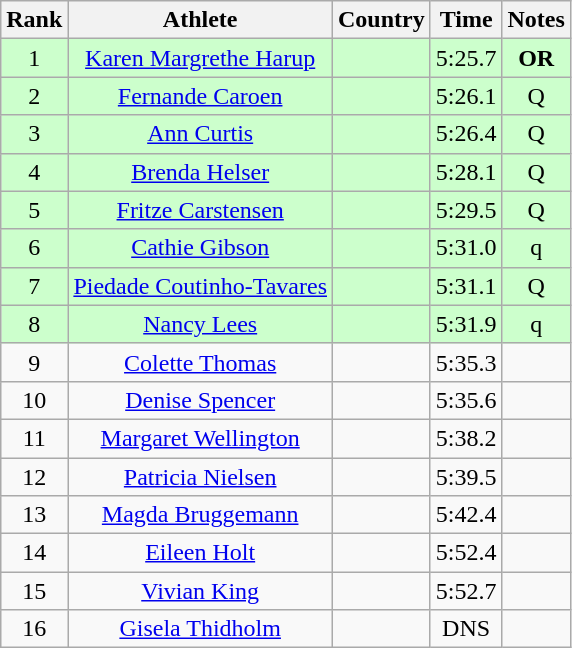<table class="wikitable sortable" style="text-align:center">
<tr>
<th>Rank</th>
<th>Athlete</th>
<th>Country</th>
<th>Time</th>
<th>Notes</th>
</tr>
<tr bgcolor=ccffcc>
<td>1</td>
<td><a href='#'>Karen Margrethe Harup</a></td>
<td align=left></td>
<td>5:25.7</td>
<td><strong>OR</strong></td>
</tr>
<tr bgcolor=ccffcc>
<td>2</td>
<td><a href='#'>Fernande Caroen</a></td>
<td align=left></td>
<td>5:26.1</td>
<td>Q</td>
</tr>
<tr bgcolor=ccffcc>
<td>3</td>
<td><a href='#'>Ann Curtis</a></td>
<td align=left></td>
<td>5:26.4</td>
<td>Q</td>
</tr>
<tr bgcolor=ccffcc>
<td>4</td>
<td><a href='#'>Brenda Helser</a></td>
<td align=left></td>
<td>5:28.1</td>
<td>Q</td>
</tr>
<tr bgcolor=ccffcc>
<td>5</td>
<td><a href='#'>Fritze Carstensen</a></td>
<td align=left></td>
<td>5:29.5</td>
<td>Q</td>
</tr>
<tr bgcolor=ccffcc>
<td>6</td>
<td><a href='#'>Cathie Gibson</a></td>
<td align=left></td>
<td>5:31.0</td>
<td>q</td>
</tr>
<tr bgcolor=ccffcc>
<td>7</td>
<td><a href='#'>Piedade Coutinho-Tavares</a></td>
<td align=left></td>
<td>5:31.1</td>
<td>Q</td>
</tr>
<tr bgcolor=ccffcc>
<td>8</td>
<td><a href='#'>Nancy Lees</a></td>
<td align=left></td>
<td>5:31.9</td>
<td>q</td>
</tr>
<tr>
<td>9</td>
<td><a href='#'>Colette Thomas</a></td>
<td align=left></td>
<td>5:35.3</td>
<td></td>
</tr>
<tr>
<td>10</td>
<td><a href='#'>Denise Spencer</a></td>
<td align=left></td>
<td>5:35.6</td>
<td></td>
</tr>
<tr>
<td>11</td>
<td><a href='#'>Margaret Wellington</a></td>
<td align=left></td>
<td>5:38.2</td>
<td></td>
</tr>
<tr>
<td>12</td>
<td><a href='#'>Patricia Nielsen</a></td>
<td align=left></td>
<td>5:39.5</td>
<td></td>
</tr>
<tr>
<td>13</td>
<td><a href='#'>Magda Bruggemann</a></td>
<td align=left></td>
<td>5:42.4</td>
<td></td>
</tr>
<tr>
<td>14</td>
<td><a href='#'>Eileen Holt</a></td>
<td align=left></td>
<td>5:52.4</td>
<td></td>
</tr>
<tr>
<td>15</td>
<td><a href='#'>Vivian King</a></td>
<td align=left></td>
<td>5:52.7</td>
<td></td>
</tr>
<tr>
<td>16</td>
<td><a href='#'>Gisela Thidholm</a></td>
<td align=left></td>
<td>DNS</td>
<td></td>
</tr>
</table>
